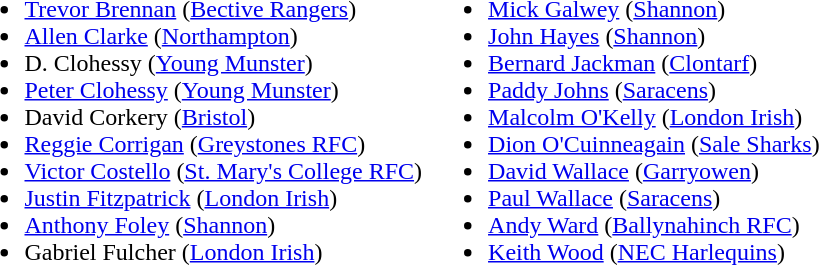<table>
<tr style="vertical-align:top">
<td><br><ul><li><a href='#'>Trevor Brennan</a> (<a href='#'>Bective Rangers</a>)</li><li><a href='#'>Allen Clarke</a> (<a href='#'>Northampton</a>)</li><li>D. Clohessy (<a href='#'>Young Munster</a>)</li><li><a href='#'>Peter Clohessy</a> (<a href='#'>Young Munster</a>)</li><li>David Corkery (<a href='#'>Bristol</a>)</li><li><a href='#'>Reggie Corrigan</a> (<a href='#'>Greystones RFC</a>)</li><li><a href='#'>Victor Costello</a> (<a href='#'>St. Mary's College RFC</a>)</li><li><a href='#'>Justin Fitzpatrick</a> (<a href='#'>London Irish</a>)</li><li><a href='#'>Anthony Foley</a> (<a href='#'>Shannon</a>)</li><li>Gabriel Fulcher (<a href='#'>London Irish</a>)</li></ul></td>
<td><br><ul><li><a href='#'>Mick Galwey</a> (<a href='#'>Shannon</a>)</li><li><a href='#'>John Hayes</a> (<a href='#'>Shannon</a>)</li><li><a href='#'>Bernard Jackman</a> (<a href='#'>Clontarf</a>)</li><li><a href='#'>Paddy Johns</a> (<a href='#'>Saracens</a>)</li><li><a href='#'>Malcolm O'Kelly</a> (<a href='#'>London Irish</a>)</li><li><a href='#'>Dion O'Cuinneagain</a> (<a href='#'>Sale Sharks</a>)</li><li><a href='#'>David Wallace</a> (<a href='#'>Garryowen</a>)</li><li><a href='#'>Paul Wallace</a> (<a href='#'>Saracens</a>)</li><li><a href='#'>Andy Ward</a> (<a href='#'>Ballynahinch RFC</a>)</li><li><a href='#'>Keith Wood</a> (<a href='#'>NEC Harlequins</a>)</li></ul></td>
</tr>
</table>
